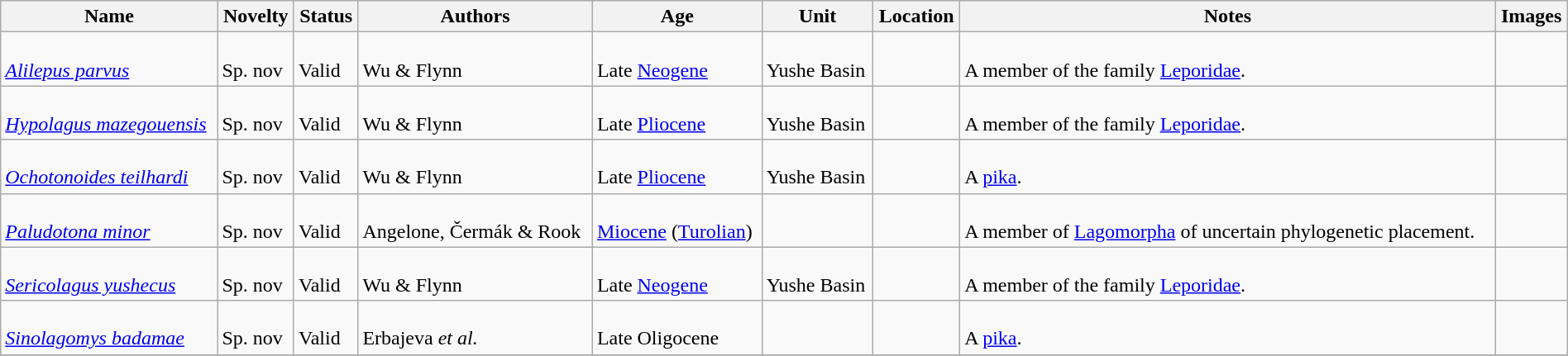<table class="wikitable sortable" align="center" width="100%">
<tr>
<th>Name</th>
<th>Novelty</th>
<th>Status</th>
<th>Authors</th>
<th>Age</th>
<th>Unit</th>
<th>Location</th>
<th>Notes</th>
<th>Images</th>
</tr>
<tr>
<td><br><em><a href='#'>Alilepus parvus</a></em></td>
<td><br>Sp. nov</td>
<td><br>Valid</td>
<td><br>Wu & Flynn</td>
<td><br>Late <a href='#'>Neogene</a></td>
<td><br>Yushe Basin</td>
<td><br></td>
<td><br>A member of the family <a href='#'>Leporidae</a>.</td>
<td></td>
</tr>
<tr>
<td><br><em><a href='#'>Hypolagus mazegouensis</a></em></td>
<td><br>Sp. nov</td>
<td><br>Valid</td>
<td><br>Wu & Flynn</td>
<td><br>Late <a href='#'>Pliocene</a></td>
<td><br>Yushe Basin</td>
<td><br></td>
<td><br>A member of the family <a href='#'>Leporidae</a>.</td>
<td></td>
</tr>
<tr>
<td><br><em><a href='#'>Ochotonoides teilhardi</a></em></td>
<td><br>Sp. nov</td>
<td><br>Valid</td>
<td><br>Wu & Flynn</td>
<td><br>Late <a href='#'>Pliocene</a></td>
<td><br>Yushe Basin</td>
<td><br></td>
<td><br>A <a href='#'>pika</a>.</td>
<td></td>
</tr>
<tr>
<td><br><em><a href='#'>Paludotona minor</a></em></td>
<td><br>Sp. nov</td>
<td><br>Valid</td>
<td><br>Angelone, Čermák & Rook</td>
<td><br><a href='#'>Miocene</a> (<a href='#'>Turolian</a>)</td>
<td></td>
<td><br></td>
<td><br>A member of <a href='#'>Lagomorpha</a> of uncertain phylogenetic placement.</td>
<td></td>
</tr>
<tr>
<td><br><em><a href='#'>Sericolagus yushecus</a></em></td>
<td><br>Sp. nov</td>
<td><br>Valid</td>
<td><br>Wu & Flynn</td>
<td><br>Late <a href='#'>Neogene</a></td>
<td><br>Yushe Basin</td>
<td><br></td>
<td><br>A member of the family <a href='#'>Leporidae</a>.</td>
<td></td>
</tr>
<tr>
<td><br><em><a href='#'>Sinolagomys badamae</a></em></td>
<td><br>Sp. nov</td>
<td><br>Valid</td>
<td><br>Erbajeva <em>et al.</em></td>
<td><br>Late Oligocene</td>
<td></td>
<td><br></td>
<td><br>A <a href='#'>pika</a>.</td>
<td></td>
</tr>
<tr>
</tr>
</table>
